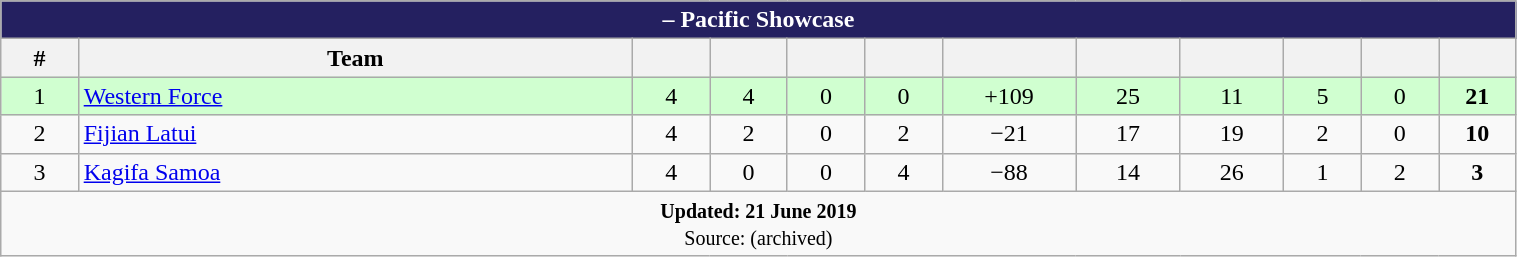<table class="wikitable" style="width:80%; text-align:center">
<tr>
<th colspan="100%" style="background:#242060; color:white;"><a href='#'></a> – Pacific Showcase</th>
</tr>
<tr>
<th style="width:1em;">#</th>
<th style="width:10em;">Team</th>
<th style="width:1em;"></th>
<th style="width:1em;"></th>
<th style="width:1em;"></th>
<th style="width:1em;"> </th>
<th style="width:1.5em;"></th>
<th style="width:1.5em;"></th>
<th style="width:1.5em;"></th>
<th style="width:1em;"></th>
<th style="width:1em;"></th>
<th style="width:1em;"><br></th>
</tr>
<tr bgcolor=#d0ffd0>
<td>1</td>
<td style="text-align:left;"> <a href='#'>Western Force</a></td>
<td>4</td>
<td>4</td>
<td>0</td>
<td>0</td>
<td>+109</td>
<td>25</td>
<td>11</td>
<td>5</td>
<td>0</td>
<td><strong>21</strong></td>
</tr>
<tr>
<td>2</td>
<td style="text-align:left;"> <a href='#'>Fijian Latui</a></td>
<td>4</td>
<td>2</td>
<td>0</td>
<td>2</td>
<td> −21</td>
<td>17</td>
<td>19</td>
<td>2</td>
<td>0</td>
<td><strong>10</strong></td>
</tr>
<tr>
<td>3</td>
<td style="text-align:left;"> <a href='#'>Kagifa Samoa</a></td>
<td>4</td>
<td>0</td>
<td>0</td>
<td>4</td>
<td> −88</td>
<td>14</td>
<td>26</td>
<td>1</td>
<td>2</td>
<td><strong>3</strong></td>
</tr>
<tr>
<td colspan="100%" style="border:0;"><small><strong>Updated: 21 June 2019</strong> <br>Source:  (archived)</small></td>
</tr>
</table>
